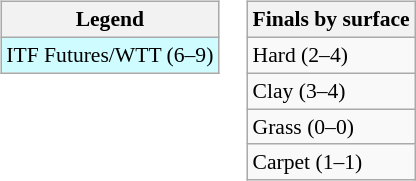<table>
<tr valign=top>
<td><br><table class=wikitable style=font-size:90%>
<tr>
<th>Legend</th>
</tr>
<tr bgcolor=cffcff>
<td>ITF Futures/WTT (6–9)</td>
</tr>
</table>
</td>
<td><br><table class=wikitable style=font-size:90%>
<tr>
<th>Finals by surface</th>
</tr>
<tr>
<td>Hard (2–4)</td>
</tr>
<tr>
<td>Clay (3–4)</td>
</tr>
<tr>
<td>Grass (0–0)</td>
</tr>
<tr>
<td>Carpet (1–1)</td>
</tr>
</table>
</td>
</tr>
</table>
